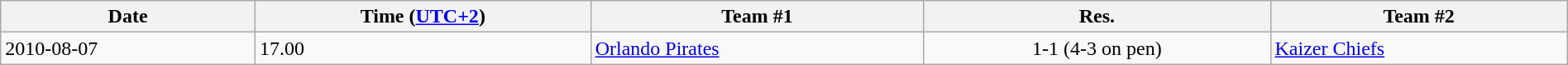<table class="wikitable" style="text-align: left;" width="100%">
<tr>
<th>Date</th>
<th>Time (<a href='#'>UTC+2</a>)</th>
<th>Team #1</th>
<th>Res.</th>
<th>Team #2</th>
</tr>
<tr>
<td>2010-08-07</td>
<td>17.00</td>
<td><a href='#'>Orlando Pirates</a></td>
<td style="text-align:center;">1-1 (4-3 on pen)</td>
<td><a href='#'>Kaizer Chiefs</a></td>
</tr>
</table>
